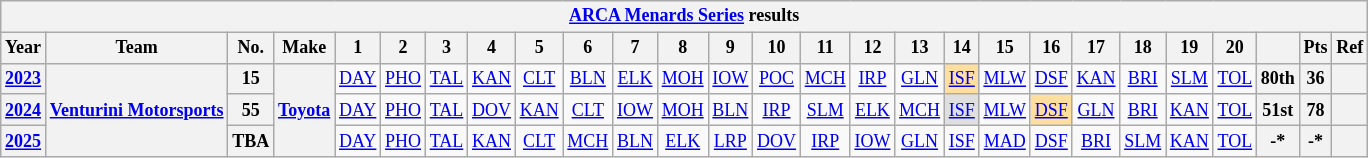<table class="wikitable" style="text-align:center; font-size:75%">
<tr>
<th colspan="27"><a href='#'>ARCA Menards Series</a> results</th>
</tr>
<tr>
<th>Year</th>
<th>Team</th>
<th>No.</th>
<th>Make</th>
<th>1</th>
<th>2</th>
<th>3</th>
<th>4</th>
<th>5</th>
<th>6</th>
<th>7</th>
<th>8</th>
<th>9</th>
<th>10</th>
<th>11</th>
<th>12</th>
<th>13</th>
<th>14</th>
<th>15</th>
<th>16</th>
<th>17</th>
<th>18</th>
<th>19</th>
<th>20</th>
<th></th>
<th>Pts</th>
<th>Ref</th>
</tr>
<tr>
<th><a href='#'>2023</a></th>
<th rowspan="3"><a href='#'>Venturini Motorsports</a></th>
<th>15</th>
<th rowspan="3"><a href='#'>Toyota</a></th>
<td><a href='#'>DAY</a></td>
<td><a href='#'>PHO</a></td>
<td><a href='#'>TAL</a></td>
<td><a href='#'>KAN</a></td>
<td><a href='#'>CLT</a></td>
<td><a href='#'>BLN</a></td>
<td><a href='#'>ELK</a></td>
<td><a href='#'>MOH</a></td>
<td><a href='#'>IOW</a></td>
<td><a href='#'>POC</a></td>
<td><a href='#'>MCH</a></td>
<td><a href='#'>IRP</a></td>
<td><a href='#'>GLN</a></td>
<td style="background:#FFDF9F;"><a href='#'>ISF</a><br></td>
<td><a href='#'>MLW</a></td>
<td><a href='#'>DSF</a></td>
<td><a href='#'>KAN</a></td>
<td><a href='#'>BRI</a></td>
<td><a href='#'>SLM</a></td>
<td><a href='#'>TOL</a></td>
<th>80th</th>
<th>36</th>
<th></th>
</tr>
<tr>
<th><a href='#'>2024</a></th>
<th>55</th>
<td><a href='#'>DAY</a></td>
<td><a href='#'>PHO</a></td>
<td><a href='#'>TAL</a></td>
<td><a href='#'>DOV</a></td>
<td><a href='#'>KAN</a></td>
<td><a href='#'>CLT</a></td>
<td><a href='#'>IOW</a></td>
<td><a href='#'>MOH</a></td>
<td><a href='#'>BLN</a></td>
<td><a href='#'>IRP</a></td>
<td><a href='#'>SLM</a></td>
<td><a href='#'>ELK</a></td>
<td><a href='#'>MCH</a></td>
<td style="background:#DFDFDF;"><a href='#'>ISF</a><br></td>
<td><a href='#'>MLW</a></td>
<td style="background:#FFDF9F;"><a href='#'>DSF</a><br></td>
<td><a href='#'>GLN</a></td>
<td><a href='#'>BRI</a></td>
<td><a href='#'>KAN</a></td>
<td><a href='#'>TOL</a></td>
<th>51st</th>
<th>78</th>
<th></th>
</tr>
<tr>
<th><a href='#'>2025</a></th>
<th>TBA</th>
<td><a href='#'>DAY</a></td>
<td><a href='#'>PHO</a></td>
<td><a href='#'>TAL</a></td>
<td><a href='#'>KAN</a></td>
<td><a href='#'>CLT</a></td>
<td><a href='#'>MCH</a></td>
<td><a href='#'>BLN</a></td>
<td><a href='#'>ELK</a></td>
<td><a href='#'>LRP</a></td>
<td><a href='#'>DOV</a></td>
<td><a href='#'>IRP</a></td>
<td><a href='#'>IOW</a></td>
<td><a href='#'>GLN</a></td>
<td><a href='#'>ISF</a></td>
<td><a href='#'>MAD</a></td>
<td><a href='#'>DSF</a></td>
<td><a href='#'>BRI</a></td>
<td><a href='#'>SLM</a></td>
<td><a href='#'>KAN</a></td>
<td><a href='#'>TOL</a></td>
<th>-*</th>
<th>-*</th>
<th></th>
</tr>
</table>
